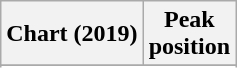<table class="wikitable sortable plainrowheaders" style="text-align:center">
<tr>
<th scope="col">Chart (2019)</th>
<th scope="col">Peak<br>position</th>
</tr>
<tr>
</tr>
<tr>
</tr>
</table>
